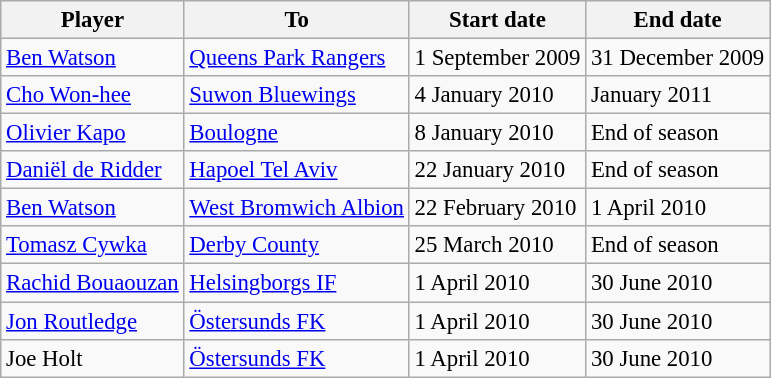<table class="wikitable" style="text-align:center; font-size:95%; text-align:left">
<tr>
<th>Player</th>
<th>To</th>
<th>Start date</th>
<th>End date</th>
</tr>
<tr --->
<td> <a href='#'>Ben Watson</a></td>
<td> <a href='#'>Queens Park Rangers</a></td>
<td>1 September 2009</td>
<td>31 December 2009</td>
</tr>
<tr --->
<td> <a href='#'>Cho Won-hee</a></td>
<td> <a href='#'>Suwon Bluewings</a></td>
<td>4 January 2010</td>
<td>January 2011</td>
</tr>
<tr --->
<td> <a href='#'>Olivier Kapo</a></td>
<td> <a href='#'>Boulogne</a></td>
<td>8 January 2010</td>
<td>End of season</td>
</tr>
<tr --->
<td> <a href='#'>Daniël de Ridder</a></td>
<td> <a href='#'>Hapoel Tel Aviv</a></td>
<td>22 January 2010</td>
<td>End of season</td>
</tr>
<tr --->
<td> <a href='#'>Ben Watson</a></td>
<td> <a href='#'>West Bromwich Albion</a></td>
<td>22 February 2010</td>
<td>1 April 2010</td>
</tr>
<tr --->
<td> <a href='#'>Tomasz Cywka</a></td>
<td> <a href='#'>Derby County</a></td>
<td>25 March 2010</td>
<td>End of season</td>
</tr>
<tr --->
<td> <a href='#'>Rachid Bouaouzan</a></td>
<td> <a href='#'>Helsingborgs IF</a></td>
<td>1 April 2010</td>
<td>30 June 2010</td>
</tr>
<tr --->
<td> <a href='#'>Jon Routledge</a></td>
<td> <a href='#'>Östersunds FK</a></td>
<td>1 April 2010</td>
<td>30 June 2010</td>
</tr>
<tr --->
<td> Joe Holt</td>
<td> <a href='#'>Östersunds FK</a></td>
<td>1 April 2010</td>
<td>30 June 2010</td>
</tr>
</table>
